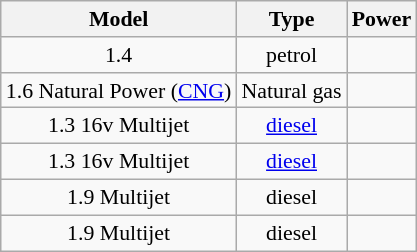<table class="wikitable" style="text-align:center; font-size:91%;">
<tr>
<th>Model</th>
<th>Type</th>
<th>Power</th>
</tr>
<tr>
<td>1.4</td>
<td>petrol</td>
<td></td>
</tr>
<tr>
<td>1.6 Natural Power (<a href='#'>CNG</a>)</td>
<td>Natural gas</td>
<td></td>
</tr>
<tr>
<td>1.3 16v Multijet</td>
<td><a href='#'>diesel</a></td>
<td></td>
</tr>
<tr>
<td>1.3 16v Multijet</td>
<td><a href='#'>diesel</a></td>
<td></td>
</tr>
<tr>
<td>1.9 Multijet</td>
<td>diesel</td>
<td></td>
</tr>
<tr>
<td>1.9 Multijet</td>
<td>diesel</td>
<td></td>
</tr>
</table>
